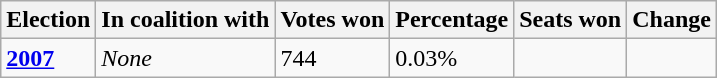<table class="wikitable">
<tr>
<th>Election</th>
<th>In coalition with</th>
<th>Votes won</th>
<th>Percentage</th>
<th>Seats won</th>
<th>Change</th>
</tr>
<tr>
<td><strong><a href='#'>2007</a></strong></td>
<td><em>None</em></td>
<td>744</td>
<td>0.03%</td>
<td></td>
<td></td>
</tr>
</table>
